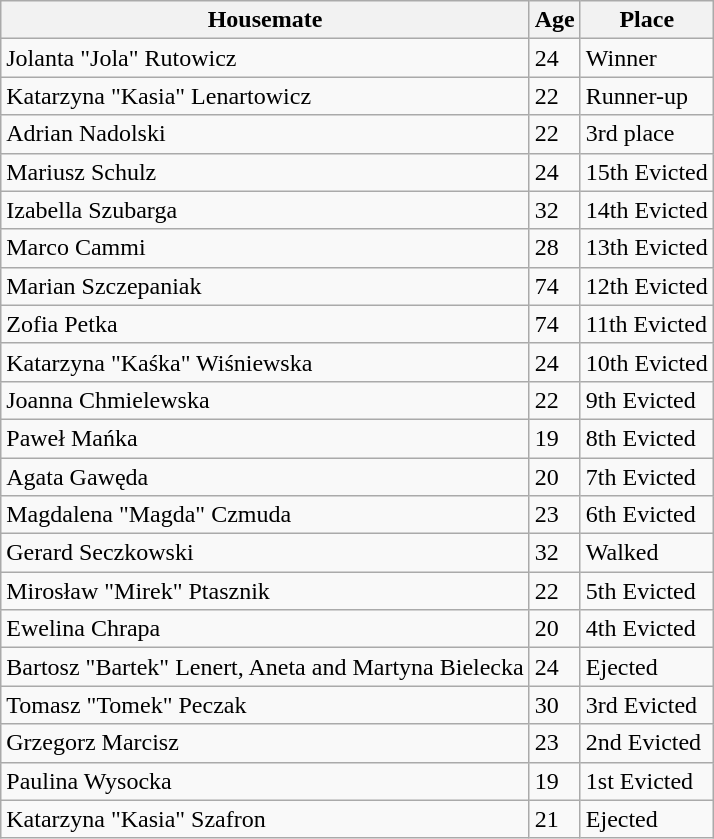<table class=wikitable>
<tr>
<th>Housemate</th>
<th>Age</th>
<th>Place</th>
</tr>
<tr>
<td>Jolanta "Jola" Rutowicz</td>
<td>24</td>
<td>Winner</td>
</tr>
<tr>
<td>Katarzyna "Kasia" Lenartowicz</td>
<td>22</td>
<td>Runner-up</td>
</tr>
<tr>
<td>Adrian Nadolski</td>
<td>22</td>
<td>3rd place</td>
</tr>
<tr>
<td>Mariusz Schulz</td>
<td>24</td>
<td>15th Evicted</td>
</tr>
<tr>
<td>Izabella Szubarga</td>
<td>32</td>
<td>14th Evicted</td>
</tr>
<tr>
<td>Marco Cammi</td>
<td>28</td>
<td>13th Evicted</td>
</tr>
<tr>
<td>Marian Szczepaniak</td>
<td>74</td>
<td>12th Evicted</td>
</tr>
<tr>
<td>Zofia Petka</td>
<td>74</td>
<td>11th Evicted</td>
</tr>
<tr>
<td>Katarzyna "Kaśka" Wiśniewska</td>
<td>24</td>
<td>10th Evicted</td>
</tr>
<tr>
<td>Joanna Chmielewska</td>
<td>22</td>
<td>9th Evicted</td>
</tr>
<tr>
<td>Paweł Mańka</td>
<td>19</td>
<td>8th Evicted</td>
</tr>
<tr>
<td>Agata Gawęda</td>
<td>20</td>
<td>7th Evicted</td>
</tr>
<tr>
<td>Magdalena "Magda" Czmuda</td>
<td>23</td>
<td>6th Evicted</td>
</tr>
<tr>
<td>Gerard Seczkowski</td>
<td>32</td>
<td>Walked</td>
</tr>
<tr>
<td>Mirosław "Mirek" Ptasznik</td>
<td>22</td>
<td>5th Evicted</td>
</tr>
<tr>
<td>Ewelina Chrapa</td>
<td>20</td>
<td>4th Evicted</td>
</tr>
<tr>
<td>Bartosz "Bartek" Lenert, Aneta and Martyna Bielecka</td>
<td>24</td>
<td>Ejected</td>
</tr>
<tr>
<td>Tomasz "Tomek" Peczak</td>
<td>30</td>
<td>3rd Evicted</td>
</tr>
<tr>
<td>Grzegorz Marcisz</td>
<td>23</td>
<td>2nd Evicted</td>
</tr>
<tr>
<td>Paulina Wysocka</td>
<td>19</td>
<td>1st Evicted</td>
</tr>
<tr>
<td>Katarzyna "Kasia" Szafron</td>
<td>21</td>
<td>Ejected</td>
</tr>
</table>
